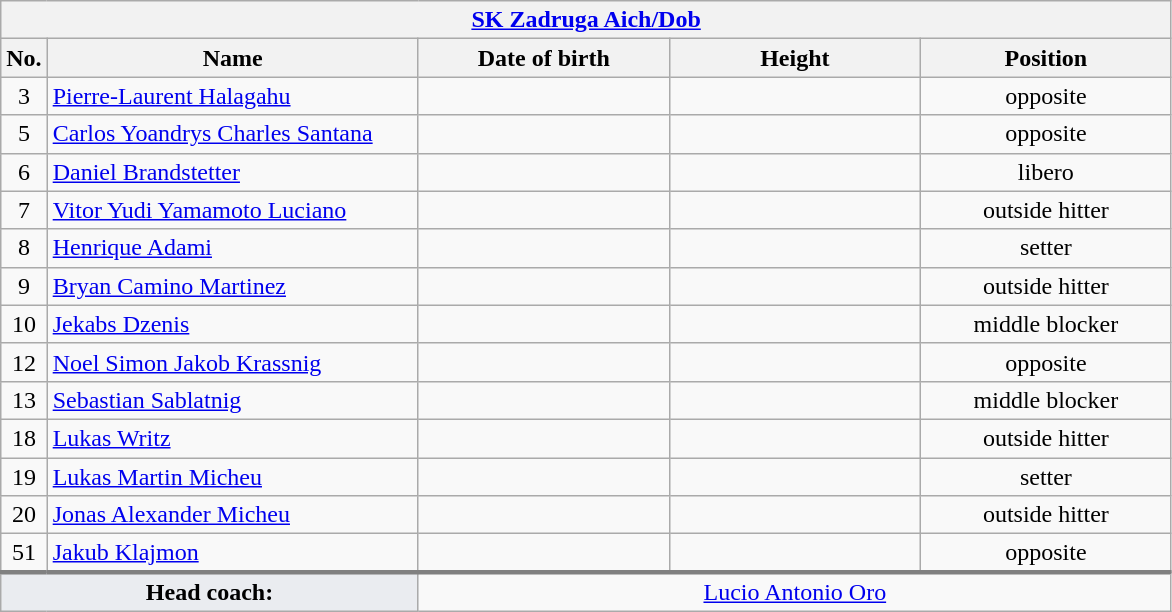<table class="wikitable collapsible collapsed" style="font-size:100%; text-align:center">
<tr>
<th colspan=6 style="width:30em"><a href='#'>SK Zadruga Aich/Dob</a></th>
</tr>
<tr>
<th>No.</th>
<th style="width:15em">Name</th>
<th style="width:10em">Date of birth</th>
<th style="width:10em">Height</th>
<th style="width:10em">Position</th>
</tr>
<tr>
<td>3</td>
<td align=left> <a href='#'>Pierre-Laurent Halagahu</a></td>
<td align=right></td>
<td></td>
<td>opposite</td>
</tr>
<tr>
<td>5</td>
<td align=left> <a href='#'>Carlos Yoandrys Charles Santana</a></td>
<td align=right></td>
<td></td>
<td>opposite</td>
</tr>
<tr>
<td>6</td>
<td align=left> <a href='#'>Daniel Brandstetter</a></td>
<td align=right></td>
<td></td>
<td>libero</td>
</tr>
<tr>
<td>7</td>
<td align=left> <a href='#'>Vitor Yudi Yamamoto Luciano</a></td>
<td align=right></td>
<td></td>
<td>outside hitter</td>
</tr>
<tr>
<td>8</td>
<td align=left> <a href='#'>Henrique Adami</a></td>
<td align=right></td>
<td></td>
<td>setter</td>
</tr>
<tr>
<td>9</td>
<td align=left> <a href='#'>Bryan Camino Martinez</a></td>
<td align=right></td>
<td></td>
<td>outside hitter</td>
</tr>
<tr>
<td>10</td>
<td align=left> <a href='#'>Jekabs Dzenis</a></td>
<td align=right></td>
<td></td>
<td>middle blocker</td>
</tr>
<tr>
<td>12</td>
<td align=left> <a href='#'>Noel Simon Jakob Krassnig</a></td>
<td align=right></td>
<td></td>
<td>opposite</td>
</tr>
<tr>
<td>13</td>
<td align=left> <a href='#'>Sebastian Sablatnig</a></td>
<td align=right></td>
<td></td>
<td>middle blocker</td>
</tr>
<tr>
<td>18</td>
<td align=left> <a href='#'>Lukas Writz</a></td>
<td align=right></td>
<td></td>
<td>outside hitter</td>
</tr>
<tr>
<td>19</td>
<td align=left> <a href='#'>Lukas Martin Micheu</a></td>
<td align=right></td>
<td></td>
<td>setter</td>
</tr>
<tr>
<td>20</td>
<td align=left> <a href='#'>Jonas Alexander Micheu</a></td>
<td align=right></td>
<td></td>
<td>outside hitter</td>
</tr>
<tr>
<td>51</td>
<td align=left> <a href='#'>Jakub Klajmon</a></td>
<td align=right></td>
<td></td>
<td>opposite</td>
</tr>
<tr>
</tr>
<tr style="border-top: 3px solid grey">
<td colspan=2 style="background:#EAECF0"><strong>Head coach:</strong></td>
<td colspan=4> <a href='#'>Lucio Antonio Oro</a></td>
</tr>
</table>
